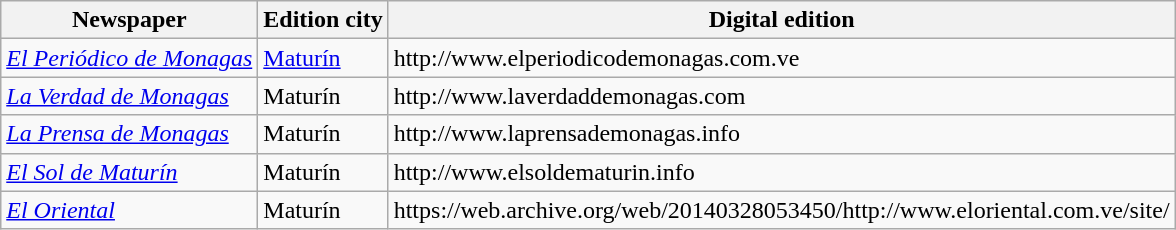<table class="wikitable sortable">
<tr align="center">
<th>Newspaper</th>
<th>Edition city</th>
<th>Digital edition</th>
</tr>
<tr>
<td><em><a href='#'>El Periódico de Monagas</a></em></td>
<td><a href='#'>Maturín</a></td>
<td>http://www.elperiodicodemonagas.com.ve</td>
</tr>
<tr>
<td><em><a href='#'>La Verdad de Monagas</a></em></td>
<td>Maturín</td>
<td>http://www.laverdaddemonagas.com</td>
</tr>
<tr>
<td><em><a href='#'>La Prensa de Monagas</a></em></td>
<td>Maturín</td>
<td>http://www.laprensademonagas.info</td>
</tr>
<tr>
<td><em><a href='#'>El Sol de Maturín</a></em></td>
<td>Maturín</td>
<td>http://www.elsoldematurin.info</td>
</tr>
<tr>
<td><em><a href='#'>El Oriental</a></em></td>
<td>Maturín</td>
<td>https://web.archive.org/web/20140328053450/http://www.eloriental.com.ve/site/</td>
</tr>
</table>
